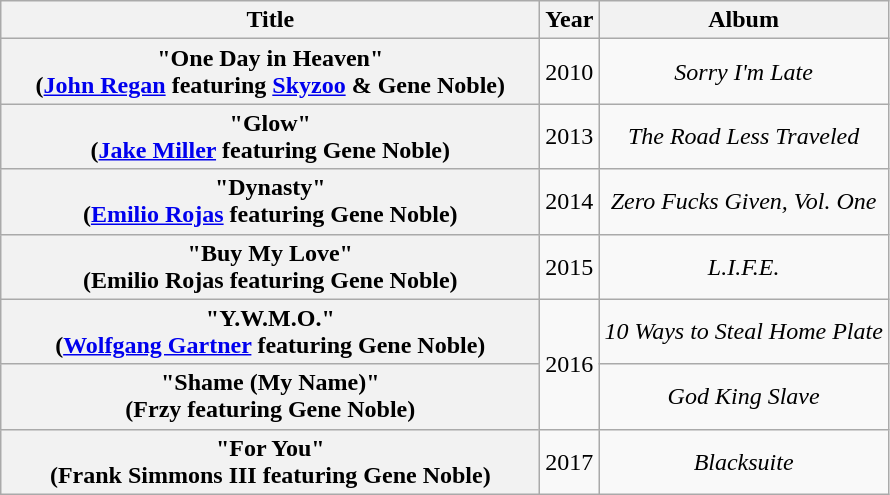<table class="wikitable plainrowheaders" style="text-align:center;">
<tr>
<th scope="col" style="width:22em;">Title</th>
<th scope="col" style="width:1em;">Year</th>
<th scope="col">Album</th>
</tr>
<tr>
<th scope="row">"One Day in Heaven"<br><span>(<a href='#'>John Regan</a> featuring <a href='#'>Skyzoo</a> & Gene Noble)</span></th>
<td>2010</td>
<td><em>Sorry I'm Late</em></td>
</tr>
<tr>
<th scope="row">"Glow"<br><span>(<a href='#'>Jake Miller</a> featuring Gene Noble)</span></th>
<td>2013</td>
<td><em>The Road Less Traveled</em></td>
</tr>
<tr>
<th scope="row">"Dynasty"<br><span>(<a href='#'>Emilio Rojas</a> featuring Gene Noble)</span></th>
<td>2014</td>
<td><em>Zero Fucks Given, Vol. One</em></td>
</tr>
<tr>
<th scope="row">"Buy My Love"<br><span>(Emilio Rojas featuring Gene Noble)</span></th>
<td>2015</td>
<td><em>L.I.F.E.</em></td>
</tr>
<tr>
<th scope="row">"Y.W.M.O."<br><span>(<a href='#'>Wolfgang Gartner</a> featuring Gene Noble)</span></th>
<td rowspan="2">2016</td>
<td><em>10 Ways to Steal Home Plate</em></td>
</tr>
<tr>
<th scope="row">"Shame (My Name)"<br><span>(Frzy featuring Gene Noble)</span></th>
<td><em>God King Slave</em></td>
</tr>
<tr>
<th scope="row">"For You"<br><span>(Frank Simmons III featuring Gene Noble)</span></th>
<td>2017</td>
<td><em>Blacksuite</em></td>
</tr>
</table>
